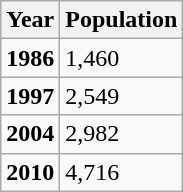<table class="wikitable">
<tr>
<th>Year</th>
<th>Population</th>
</tr>
<tr>
<td><strong>1986</strong></td>
<td>1,460</td>
</tr>
<tr>
<td><strong>1997</strong></td>
<td>2,549</td>
</tr>
<tr>
<td><strong>2004</strong></td>
<td>2,982</td>
</tr>
<tr>
<td><strong>2010</strong></td>
<td>4,716</td>
</tr>
</table>
